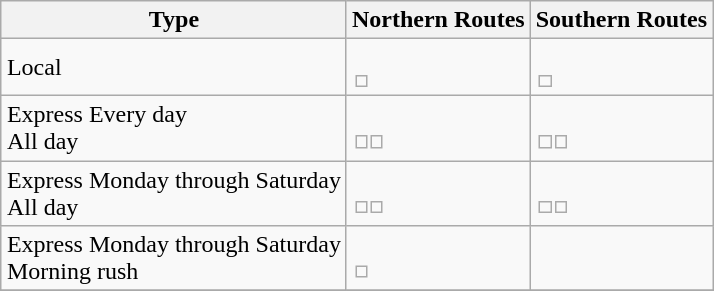<table class="wikitable" style="margin:1em auto;">
<tr>
<th>Type</th>
<th>Northern Routes</th>
<th>Southern Routes</th>
</tr>
<tr>
<td>Local</td>
<td><br><table style="border:0px;">
<tr>
<td></td>
</tr>
</table>
</td>
<td><br><table style="border:0px;">
<tr>
<td></td>
</tr>
</table>
</td>
</tr>
<tr>
<td>Express Every day<br>All day</td>
<td><br><table style="border:0px;">
<tr>
<td></td>
<td></td>
</tr>
</table>
</td>
<td><br><table style="border:0px;">
<tr>
<td></td>
<td></td>
</tr>
</table>
</td>
</tr>
<tr>
<td>Express Monday through Saturday<br>All day</td>
<td><br><table style="border:0px;">
<tr>
<td></td>
<td></td>
</tr>
</table>
</td>
<td><br><table style="border:0px;">
<tr>
<td></td>
<td></td>
</tr>
</table>
</td>
</tr>
<tr>
<td>Express Monday through Saturday<br>Morning rush</td>
<td><br><table style="border:0px;">
<tr>
<td></td>
</tr>
</table>
</td>
<td></td>
</tr>
<tr>
</tr>
</table>
